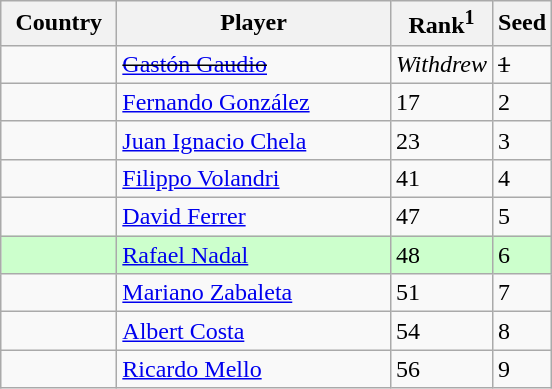<table class="sortable wikitable">
<tr>
<th width="70">Country</th>
<th width="175">Player</th>
<th>Rank<sup>1</sup></th>
<th>Seed</th>
</tr>
<tr>
<td></td>
<td><s><a href='#'>Gastón Gaudio</a></s></td>
<td><em>Withdrew</em></td>
<td><s>1</s></td>
</tr>
<tr>
<td></td>
<td><a href='#'>Fernando González</a></td>
<td>17</td>
<td>2</td>
</tr>
<tr>
<td></td>
<td><a href='#'>Juan Ignacio Chela</a></td>
<td>23</td>
<td>3</td>
</tr>
<tr>
<td></td>
<td><a href='#'>Filippo Volandri</a></td>
<td>41</td>
<td>4</td>
</tr>
<tr>
<td></td>
<td><a href='#'>David Ferrer</a></td>
<td>47</td>
<td>5</td>
</tr>
<tr style="background:#cfc;">
<td></td>
<td><a href='#'>Rafael Nadal</a></td>
<td>48</td>
<td>6</td>
</tr>
<tr>
<td></td>
<td><a href='#'>Mariano Zabaleta</a></td>
<td>51</td>
<td>7</td>
</tr>
<tr>
<td></td>
<td><a href='#'>Albert Costa</a></td>
<td>54</td>
<td>8</td>
</tr>
<tr>
<td></td>
<td><a href='#'>Ricardo Mello</a></td>
<td>56</td>
<td>9</td>
</tr>
</table>
